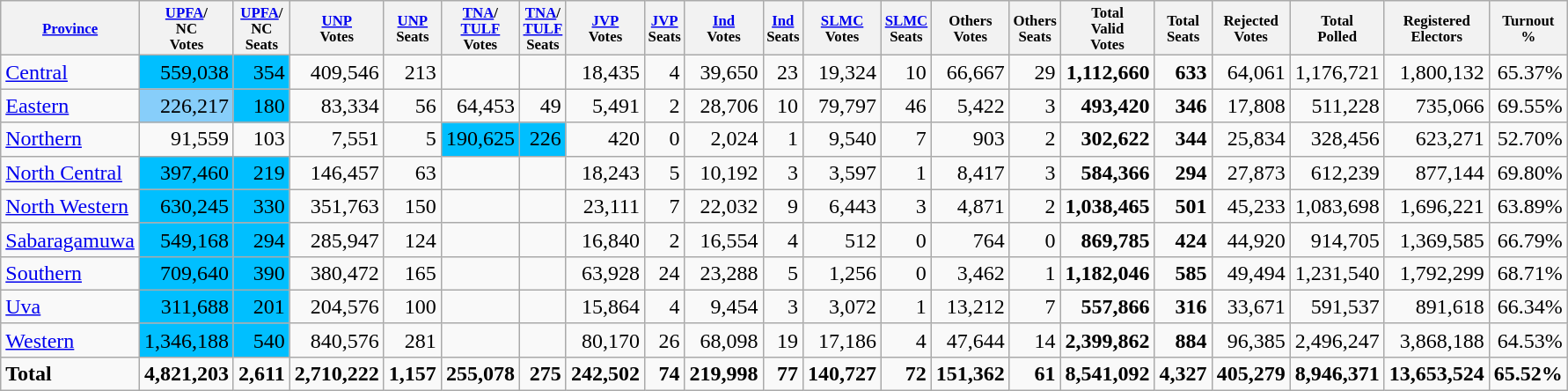<table class="wikitable sortable" border="1" style="text-align:right;font-size:100%">
<tr valign=bottom; style="font-size:70%;">
<th><a href='#'>Province</a><br></th>
<th><a href='#'>UPFA</a>/<br>NC<br>Votes<br></th>
<th><a href='#'>UPFA</a>/<br>NC<br>Seats<br></th>
<th><a href='#'>UNP</a><br>Votes<br></th>
<th><a href='#'>UNP</a><br>Seats<br></th>
<th><a href='#'>TNA</a>/<br><a href='#'>TULF</a><br>Votes<br></th>
<th><a href='#'>TNA</a>/<br><a href='#'>TULF</a><br>Seats<br></th>
<th><a href='#'>JVP</a><br>Votes<br></th>
<th><a href='#'>JVP</a><br>Seats<br></th>
<th><a href='#'>Ind</a><br>Votes<br></th>
<th><a href='#'>Ind</a><br>Seats<br></th>
<th><a href='#'>SLMC</a><br>Votes<br></th>
<th><a href='#'>SLMC</a><br>Seats<br></th>
<th>Others<br>Votes<br></th>
<th>Others<br>Seats<br></th>
<th>Total<br>Valid<br>Votes<br></th>
<th>Total<br>Seats<br></th>
<th>Rejected<br>Votes<br></th>
<th>Total<br>Polled<br></th>
<th>Registered<br>Electors<br></th>
<th>Turnout<br>%<br></th>
</tr>
<tr>
<td align=left><a href='#'>Central</a></td>
<td BGCOLOR=#00bfff>559,038</td>
<td BGCOLOR=#00bfff>354</td>
<td>409,546</td>
<td>213</td>
<td></td>
<td></td>
<td>18,435</td>
<td>4</td>
<td>39,650</td>
<td>23</td>
<td>19,324</td>
<td>10</td>
<td>66,667</td>
<td>29</td>
<td><strong>1,112,660</strong></td>
<td><strong>633</strong></td>
<td>64,061</td>
<td>1,176,721</td>
<td>1,800,132</td>
<td>65.37%</td>
</tr>
<tr>
<td align=left><a href='#'>Eastern</a></td>
<td BGCOLOR=#87cefa>226,217</td>
<td BGCOLOR=#00bfff>180</td>
<td>83,334</td>
<td>56</td>
<td>64,453</td>
<td>49</td>
<td>5,491</td>
<td>2</td>
<td>28,706</td>
<td>10</td>
<td>79,797</td>
<td>46</td>
<td>5,422</td>
<td>3</td>
<td><strong>493,420</strong></td>
<td><strong>346</strong></td>
<td>17,808</td>
<td>511,228</td>
<td>735,066</td>
<td>69.55%</td>
</tr>
<tr>
<td align=left><a href='#'>Northern</a></td>
<td>91,559</td>
<td>103</td>
<td>7,551</td>
<td>5</td>
<td BGCOLOR=#00bfff>190,625</td>
<td BGCOLOR=#00bfff>226</td>
<td>420</td>
<td>0</td>
<td>2,024</td>
<td>1</td>
<td>9,540</td>
<td>7</td>
<td>903</td>
<td>2</td>
<td><strong>302,622</strong></td>
<td><strong>344</strong></td>
<td>25,834</td>
<td>328,456</td>
<td>623,271</td>
<td>52.70%</td>
</tr>
<tr>
<td align=left><a href='#'>North Central</a></td>
<td BGCOLOR=#00bfff>397,460</td>
<td BGCOLOR=#00bfff>219</td>
<td>146,457</td>
<td>63</td>
<td></td>
<td></td>
<td>18,243</td>
<td>5</td>
<td>10,192</td>
<td>3</td>
<td>3,597</td>
<td>1</td>
<td>8,417</td>
<td>3</td>
<td><strong>584,366</strong></td>
<td><strong>294</strong></td>
<td>27,873</td>
<td>612,239</td>
<td>877,144</td>
<td>69.80%</td>
</tr>
<tr>
<td align=left><a href='#'>North Western</a></td>
<td BGCOLOR=#00bfff>630,245</td>
<td BGCOLOR=#00bfff>330</td>
<td>351,763</td>
<td>150</td>
<td></td>
<td></td>
<td>23,111</td>
<td>7</td>
<td>22,032</td>
<td>9</td>
<td>6,443</td>
<td>3</td>
<td>4,871</td>
<td>2</td>
<td><strong>1,038,465</strong></td>
<td><strong>501</strong></td>
<td>45,233</td>
<td>1,083,698</td>
<td>1,696,221</td>
<td>63.89%</td>
</tr>
<tr>
<td align=left><a href='#'>Sabaragamuwa</a></td>
<td BGCOLOR=#00bfff>549,168</td>
<td BGCOLOR=#00bfff>294</td>
<td>285,947</td>
<td>124</td>
<td></td>
<td></td>
<td>16,840</td>
<td>2</td>
<td>16,554</td>
<td>4</td>
<td>512</td>
<td>0</td>
<td>764</td>
<td>0</td>
<td><strong>869,785</strong></td>
<td><strong>424</strong></td>
<td>44,920</td>
<td>914,705</td>
<td>1,369,585</td>
<td>66.79%</td>
</tr>
<tr>
<td align=left><a href='#'>Southern</a></td>
<td BGCOLOR=#00bfff>709,640</td>
<td BGCOLOR=#00bfff>390</td>
<td>380,472</td>
<td>165</td>
<td></td>
<td></td>
<td>63,928</td>
<td>24</td>
<td>23,288</td>
<td>5</td>
<td>1,256</td>
<td>0</td>
<td>3,462</td>
<td>1</td>
<td><strong>1,182,046</strong></td>
<td><strong>585</strong></td>
<td>49,494</td>
<td>1,231,540</td>
<td>1,792,299</td>
<td>68.71%</td>
</tr>
<tr>
<td align=left><a href='#'>Uva</a></td>
<td BGCOLOR=#00bfff>311,688</td>
<td BGCOLOR=#00bfff>201</td>
<td>204,576</td>
<td>100</td>
<td></td>
<td></td>
<td>15,864</td>
<td>4</td>
<td>9,454</td>
<td>3</td>
<td>3,072</td>
<td>1</td>
<td>13,212</td>
<td>7</td>
<td><strong>557,866</strong></td>
<td><strong>316</strong></td>
<td>33,671</td>
<td>591,537</td>
<td>891,618</td>
<td>66.34%</td>
</tr>
<tr>
<td align=left><a href='#'>Western</a></td>
<td BGCOLOR=#00bfff>1,346,188</td>
<td BGCOLOR=#00bfff>540</td>
<td>840,576</td>
<td>281</td>
<td></td>
<td></td>
<td>80,170</td>
<td>26</td>
<td>68,098</td>
<td>19</td>
<td>17,186</td>
<td>4</td>
<td>47,644</td>
<td>14</td>
<td><strong>2,399,862</strong></td>
<td><strong>884</strong></td>
<td>96,385</td>
<td>2,496,247</td>
<td>3,868,188</td>
<td>64.53%</td>
</tr>
<tr class="sortbottom" style="font-weight: bold">
<td align=left>Total</td>
<td>4,821,203</td>
<td>2,611</td>
<td>2,710,222</td>
<td>1,157</td>
<td>255,078</td>
<td>275</td>
<td>242,502</td>
<td>74</td>
<td>219,998</td>
<td>77</td>
<td>140,727</td>
<td>72</td>
<td>151,362</td>
<td>61</td>
<td>8,541,092</td>
<td>4,327</td>
<td>405,279</td>
<td>8,946,371</td>
<td>13,653,524</td>
<td>65.52%</td>
</tr>
</table>
